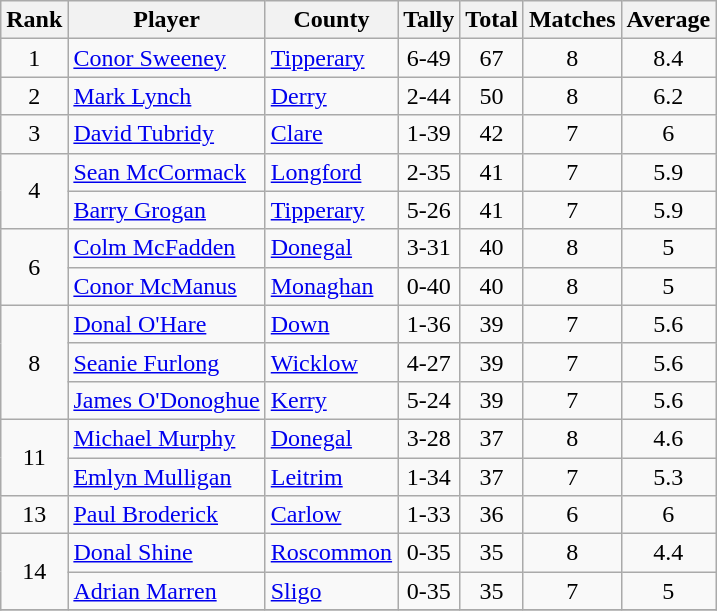<table class="wikitable sortable">
<tr>
<th>Rank</th>
<th>Player</th>
<th>County</th>
<th class="unsortable">Tally</th>
<th>Total</th>
<th>Matches</th>
<th>Average</th>
</tr>
<tr>
<td rowspan=1 align=center>1</td>
<td><a href='#'>Conor Sweeney</a></td>
<td> <a href='#'>Tipperary</a></td>
<td align=center>6-49</td>
<td align=center>67</td>
<td align=center>8</td>
<td align=center>8.4</td>
</tr>
<tr>
<td rowspan=1 align=center>2</td>
<td><a href='#'>Mark Lynch</a></td>
<td> <a href='#'>Derry</a></td>
<td align=center>2-44</td>
<td align=center>50</td>
<td align=center>8</td>
<td align=center>6.2</td>
</tr>
<tr>
<td rowspan=1 align=center>3</td>
<td><a href='#'>David Tubridy</a></td>
<td> <a href='#'>Clare</a></td>
<td align=center>1-39</td>
<td align=center>42</td>
<td align=center>7</td>
<td align=center>6</td>
</tr>
<tr>
<td rowspan=2 align=center>4</td>
<td><a href='#'>Sean McCormack</a></td>
<td> <a href='#'>Longford</a></td>
<td align=center>2-35</td>
<td align=center>41</td>
<td align=center>7</td>
<td align=center>5.9</td>
</tr>
<tr>
<td><a href='#'>Barry Grogan</a></td>
<td> <a href='#'>Tipperary</a></td>
<td align=center>5-26</td>
<td align=center>41</td>
<td align=center>7</td>
<td align=center>5.9</td>
</tr>
<tr>
<td rowspan=2 align=center>6</td>
<td><a href='#'>Colm McFadden</a></td>
<td> <a href='#'>Donegal</a></td>
<td align=center>3-31</td>
<td align=center>40</td>
<td align=center>8</td>
<td align=center>5</td>
</tr>
<tr>
<td><a href='#'>Conor McManus</a></td>
<td> <a href='#'>Monaghan</a></td>
<td align=center>0-40</td>
<td align=center>40</td>
<td align=center>8</td>
<td align=center>5</td>
</tr>
<tr>
<td rowspan=3 align=center>8</td>
<td><a href='#'>Donal O'Hare</a></td>
<td> <a href='#'>Down</a></td>
<td align=center>1-36</td>
<td align=center>39</td>
<td align=center>7</td>
<td align=center>5.6</td>
</tr>
<tr>
<td><a href='#'>Seanie Furlong</a></td>
<td> <a href='#'>Wicklow</a></td>
<td align=center>4-27</td>
<td align=center>39</td>
<td align=center>7</td>
<td align=center>5.6</td>
</tr>
<tr>
<td><a href='#'>James O'Donoghue</a></td>
<td> <a href='#'>Kerry</a></td>
<td align=center>5-24</td>
<td align=center>39</td>
<td align=center>7</td>
<td align=center>5.6</td>
</tr>
<tr>
<td rowspan=2 align=center>11</td>
<td><a href='#'>Michael Murphy</a></td>
<td> <a href='#'>Donegal</a></td>
<td align=center>3-28</td>
<td align=center>37</td>
<td align=center>8</td>
<td align=center>4.6</td>
</tr>
<tr>
<td><a href='#'>Emlyn Mulligan</a></td>
<td> <a href='#'>Leitrim</a></td>
<td align=center>1-34</td>
<td align=center>37</td>
<td align=center>7</td>
<td align=center>5.3</td>
</tr>
<tr>
<td rowspan=1 align=center>13</td>
<td><a href='#'>Paul Broderick</a></td>
<td> <a href='#'>Carlow</a></td>
<td align=center>1-33</td>
<td align=center>36</td>
<td align=center>6</td>
<td align=center>6</td>
</tr>
<tr>
<td rowspan=2 align=center>14</td>
<td><a href='#'>Donal Shine</a></td>
<td> <a href='#'>Roscommon</a></td>
<td align=center>0-35</td>
<td align=center>35</td>
<td align=center>8</td>
<td align=center>4.4</td>
</tr>
<tr>
<td><a href='#'>Adrian Marren</a></td>
<td> <a href='#'>Sligo</a></td>
<td align=center>0-35</td>
<td align=center>35</td>
<td align=center>7</td>
<td align=center>5</td>
</tr>
<tr>
</tr>
</table>
